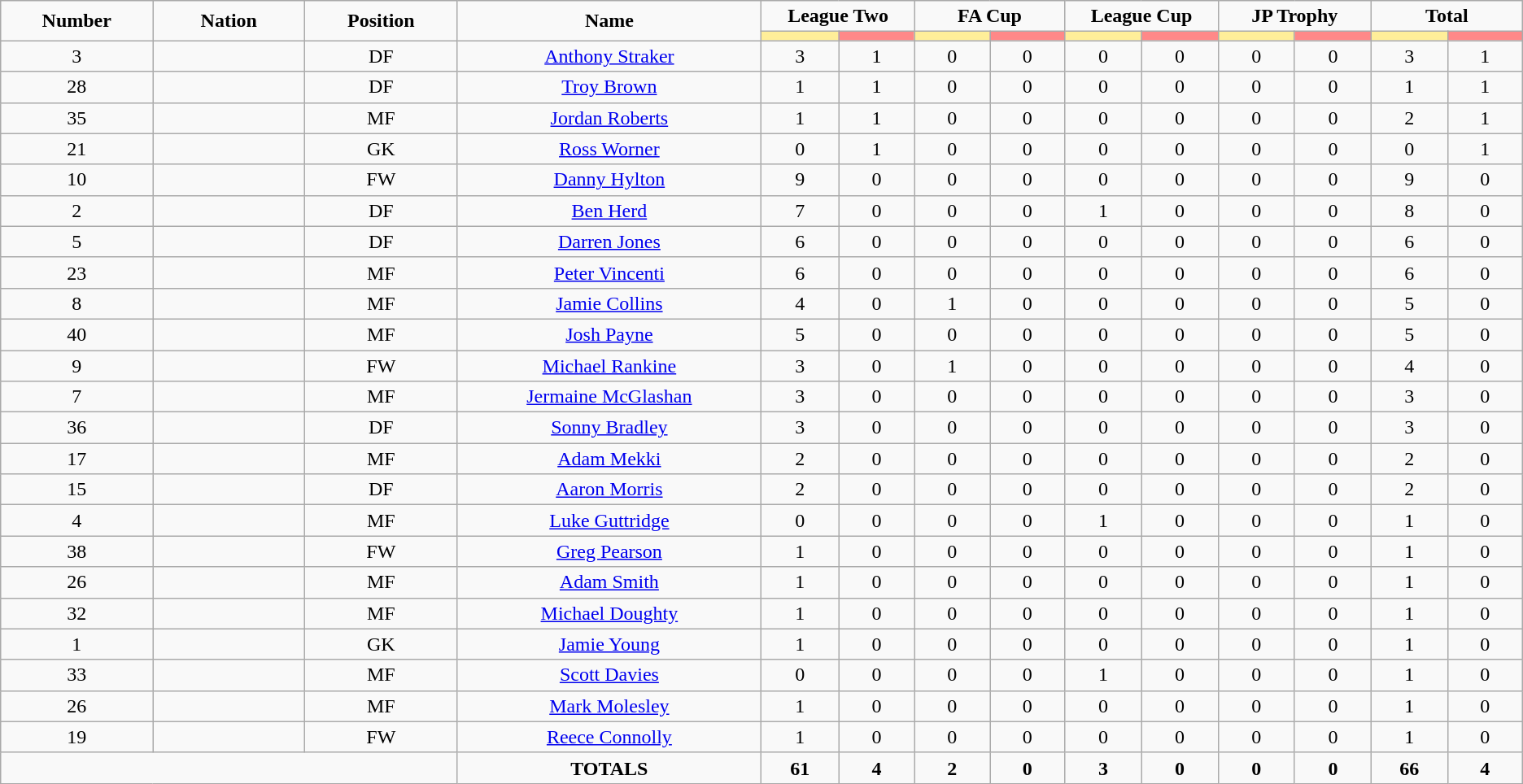<table class="wikitable" style="text-align:center;">
<tr style="text-align:center;">
<td rowspan="2"  style="width:10%; "><strong>Number</strong></td>
<td rowspan="2"  style="width:10%; "><strong>Nation</strong></td>
<td rowspan="2"  style="width:10%; "><strong>Position</strong></td>
<td rowspan="2"  style="width:20%; "><strong>Name</strong></td>
<td colspan="2"><strong>League Two</strong></td>
<td colspan="2"><strong>FA Cup</strong></td>
<td colspan="2"><strong>League Cup</strong></td>
<td colspan="2"><strong>JP Trophy</strong></td>
<td colspan="2"><strong>Total</strong></td>
</tr>
<tr>
<th style="width:60px; background:#fe9;"></th>
<th style="width:60px; background:#ff8888;"></th>
<th style="width:60px; background:#fe9;"></th>
<th style="width:60px; background:#ff8888;"></th>
<th style="width:60px; background:#fe9;"></th>
<th style="width:60px; background:#ff8888;"></th>
<th style="width:60px; background:#fe9;"></th>
<th style="width:60px; background:#ff8888;"></th>
<th style="width:60px; background:#fe9;"></th>
<th style="width:60px; background:#ff8888;"></th>
</tr>
<tr>
<td>3</td>
<td></td>
<td>DF</td>
<td><a href='#'>Anthony Straker</a></td>
<td>3</td>
<td>1</td>
<td>0</td>
<td>0</td>
<td>0</td>
<td>0</td>
<td>0</td>
<td>0</td>
<td>3</td>
<td>1</td>
</tr>
<tr>
<td>28</td>
<td></td>
<td>DF</td>
<td><a href='#'>Troy Brown</a></td>
<td>1</td>
<td>1</td>
<td>0</td>
<td>0</td>
<td>0</td>
<td>0</td>
<td>0</td>
<td>0</td>
<td>1</td>
<td>1</td>
</tr>
<tr>
<td>35</td>
<td></td>
<td>MF</td>
<td><a href='#'>Jordan Roberts</a></td>
<td>1</td>
<td>1</td>
<td>0</td>
<td>0</td>
<td>0</td>
<td>0</td>
<td>0</td>
<td>0</td>
<td>2</td>
<td>1</td>
</tr>
<tr>
<td>21</td>
<td></td>
<td>GK</td>
<td><a href='#'>Ross Worner</a></td>
<td>0</td>
<td>1</td>
<td>0</td>
<td>0</td>
<td>0</td>
<td>0</td>
<td>0</td>
<td>0</td>
<td>0</td>
<td>1</td>
</tr>
<tr>
<td>10</td>
<td></td>
<td>FW</td>
<td><a href='#'>Danny Hylton</a></td>
<td>9</td>
<td>0</td>
<td>0</td>
<td>0</td>
<td>0</td>
<td>0</td>
<td>0</td>
<td>0</td>
<td>9</td>
<td>0</td>
</tr>
<tr>
<td>2</td>
<td></td>
<td>DF</td>
<td><a href='#'>Ben Herd</a></td>
<td>7</td>
<td>0</td>
<td>0</td>
<td>0</td>
<td>1</td>
<td>0</td>
<td>0</td>
<td>0</td>
<td>8</td>
<td>0</td>
</tr>
<tr>
<td>5</td>
<td></td>
<td>DF</td>
<td><a href='#'>Darren Jones</a></td>
<td>6</td>
<td>0</td>
<td>0</td>
<td>0</td>
<td>0</td>
<td>0</td>
<td>0</td>
<td>0</td>
<td>6</td>
<td>0</td>
</tr>
<tr>
<td>23</td>
<td></td>
<td>MF</td>
<td><a href='#'>Peter Vincenti</a></td>
<td>6</td>
<td>0</td>
<td>0</td>
<td>0</td>
<td>0</td>
<td>0</td>
<td>0</td>
<td>0</td>
<td>6</td>
<td>0</td>
</tr>
<tr>
<td>8</td>
<td></td>
<td>MF</td>
<td><a href='#'>Jamie Collins</a></td>
<td>4</td>
<td>0</td>
<td>1</td>
<td>0</td>
<td>0</td>
<td>0</td>
<td>0</td>
<td>0</td>
<td>5</td>
<td>0</td>
</tr>
<tr>
<td>40</td>
<td></td>
<td>MF</td>
<td><a href='#'>Josh Payne</a></td>
<td>5</td>
<td>0</td>
<td>0</td>
<td>0</td>
<td>0</td>
<td>0</td>
<td>0</td>
<td>0</td>
<td>5</td>
<td>0</td>
</tr>
<tr>
<td>9</td>
<td></td>
<td>FW</td>
<td><a href='#'>Michael Rankine</a></td>
<td>3</td>
<td>0</td>
<td>1</td>
<td>0</td>
<td>0</td>
<td>0</td>
<td>0</td>
<td>0</td>
<td>4</td>
<td>0</td>
</tr>
<tr>
<td>7</td>
<td></td>
<td>MF</td>
<td><a href='#'>Jermaine McGlashan</a></td>
<td>3</td>
<td>0</td>
<td>0</td>
<td>0</td>
<td>0</td>
<td>0</td>
<td>0</td>
<td>0</td>
<td>3</td>
<td>0</td>
</tr>
<tr>
<td>36</td>
<td></td>
<td>DF</td>
<td><a href='#'>Sonny Bradley</a></td>
<td>3</td>
<td>0</td>
<td>0</td>
<td>0</td>
<td>0</td>
<td>0</td>
<td>0</td>
<td>0</td>
<td>3</td>
<td>0</td>
</tr>
<tr>
<td>17</td>
<td></td>
<td>MF</td>
<td><a href='#'>Adam Mekki</a></td>
<td>2</td>
<td>0</td>
<td>0</td>
<td>0</td>
<td>0</td>
<td>0</td>
<td>0</td>
<td>0</td>
<td>2</td>
<td>0</td>
</tr>
<tr>
<td>15</td>
<td></td>
<td>DF</td>
<td><a href='#'>Aaron Morris</a></td>
<td>2</td>
<td>0</td>
<td>0</td>
<td>0</td>
<td>0</td>
<td>0</td>
<td>0</td>
<td>0</td>
<td>2</td>
<td>0</td>
</tr>
<tr>
<td>4</td>
<td></td>
<td>MF</td>
<td><a href='#'>Luke Guttridge</a></td>
<td>0</td>
<td>0</td>
<td>0</td>
<td>0</td>
<td>1</td>
<td>0</td>
<td>0</td>
<td>0</td>
<td>1</td>
<td>0</td>
</tr>
<tr>
<td>38</td>
<td></td>
<td>FW</td>
<td><a href='#'>Greg Pearson</a></td>
<td>1</td>
<td>0</td>
<td>0</td>
<td>0</td>
<td>0</td>
<td>0</td>
<td>0</td>
<td>0</td>
<td>1</td>
<td>0</td>
</tr>
<tr>
<td>26</td>
<td></td>
<td>MF</td>
<td><a href='#'>Adam Smith</a></td>
<td>1</td>
<td>0</td>
<td>0</td>
<td>0</td>
<td>0</td>
<td>0</td>
<td>0</td>
<td>0</td>
<td>1</td>
<td>0</td>
</tr>
<tr>
<td>32</td>
<td></td>
<td>MF</td>
<td><a href='#'>Michael Doughty</a></td>
<td>1</td>
<td>0</td>
<td>0</td>
<td>0</td>
<td>0</td>
<td>0</td>
<td>0</td>
<td>0</td>
<td>1</td>
<td>0</td>
</tr>
<tr>
<td>1</td>
<td></td>
<td>GK</td>
<td><a href='#'>Jamie Young</a></td>
<td>1</td>
<td>0</td>
<td>0</td>
<td>0</td>
<td>0</td>
<td>0</td>
<td>0</td>
<td>0</td>
<td>1</td>
<td>0</td>
</tr>
<tr>
<td>33</td>
<td></td>
<td>MF</td>
<td><a href='#'>Scott Davies</a></td>
<td>0</td>
<td>0</td>
<td>0</td>
<td>0</td>
<td>1</td>
<td>0</td>
<td>0</td>
<td>0</td>
<td>1</td>
<td>0</td>
</tr>
<tr>
<td>26</td>
<td></td>
<td>MF</td>
<td><a href='#'>Mark Molesley</a></td>
<td>1</td>
<td>0</td>
<td>0</td>
<td>0</td>
<td>0</td>
<td>0</td>
<td>0</td>
<td>0</td>
<td>1</td>
<td>0</td>
</tr>
<tr>
<td>19</td>
<td></td>
<td>FW</td>
<td><a href='#'>Reece Connolly</a></td>
<td>1</td>
<td>0</td>
<td>0</td>
<td>0</td>
<td>0</td>
<td>0</td>
<td>0</td>
<td>0</td>
<td>1</td>
<td>0</td>
</tr>
<tr>
<td colspan="3"></td>
<td><strong>TOTALS</strong></td>
<td><strong>61</strong></td>
<td><strong>4</strong></td>
<td><strong>2</strong></td>
<td><strong>0</strong></td>
<td><strong>3</strong></td>
<td><strong>0</strong></td>
<td><strong>0</strong></td>
<td><strong>0</strong></td>
<td><strong>66</strong></td>
<td><strong>4</strong></td>
</tr>
</table>
